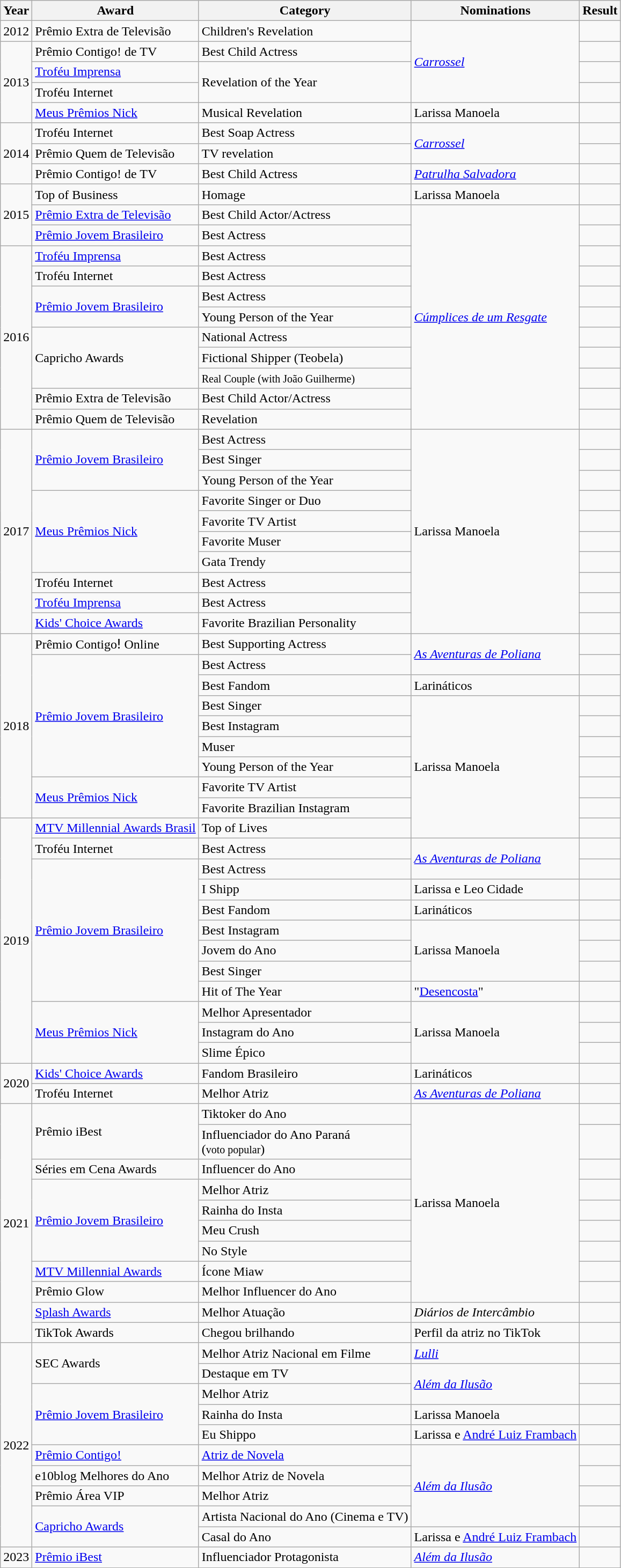<table class="wikitable">
<tr>
<th>Year</th>
<th>Award</th>
<th>Category</th>
<th>Nominations</th>
<th>Result</th>
</tr>
<tr>
<td>2012</td>
<td>Prêmio Extra de Televisão</td>
<td>Children's Revelation</td>
<td rowspan="4"><div> <em><a href='#'>Carrossel</a></em></div></td>
<td></td>
</tr>
<tr>
<td rowspan="4">2013</td>
<td>Prêmio Contigo! de TV</td>
<td>Best Child Actress</td>
<td></td>
</tr>
<tr>
<td><a href='#'>Troféu Imprensa</a></td>
<td rowspan=2>Revelation of the Year</td>
<td></td>
</tr>
<tr>
<td>Troféu Internet</td>
<td></td>
</tr>
<tr>
<td><a href='#'>Meus Prêmios Nick</a></td>
<td>Musical Revelation</td>
<td><div> Larissa Manoela</div></td>
<td></td>
</tr>
<tr>
<td rowspan="3">2014</td>
<td>Troféu Internet</td>
<td>Best Soap Actress</td>
<td rowspan="2"><div> <em><a href='#'>Carrossel</a></em></div></td>
<td></td>
</tr>
<tr>
<td>Prêmio Quem de Televisão</td>
<td>TV revelation</td>
<td></td>
</tr>
<tr>
<td>Prêmio Contigo! de TV</td>
<td>Best Child Actress</td>
<td><div> <em><a href='#'>Patrulha Salvadora</a></em></div></td>
<td></td>
</tr>
<tr>
<td rowspan="3">2015</td>
<td>Top of Business</td>
<td>Homage</td>
<td><div> Larissa Manoela</div></td>
<td></td>
</tr>
<tr>
<td><a href='#'>Prêmio Extra de Televisão</a></td>
<td>Best Child Actor/Actress</td>
<td rowspan="11"><div> <em><a href='#'>Cúmplices de um Resgate</a></em></div></td>
<td></td>
</tr>
<tr>
<td><a href='#'>Prêmio Jovem Brasileiro</a></td>
<td>Best Actress</td>
<td></td>
</tr>
<tr>
<td rowspan="9">2016</td>
<td><a href='#'>Troféu Imprensa</a></td>
<td>Best Actress</td>
<td></td>
</tr>
<tr>
<td>Troféu Internet</td>
<td>Best Actress</td>
<td></td>
</tr>
<tr>
<td rowspan="2"><a href='#'>Prêmio Jovem Brasileiro</a></td>
<td>Best Actress</td>
<td></td>
</tr>
<tr>
<td>Young Person of the Year</td>
<td></td>
</tr>
<tr>
<td rowspan="3">Capricho Awards</td>
<td>National Actress</td>
<td></td>
</tr>
<tr>
<td>Fictional Shipper (Teobela)</td>
<td></td>
</tr>
<tr>
<td><small>Real Couple (with João Guilherme)</small></td>
<td></td>
</tr>
<tr>
<td>Prêmio Extra de Televisão</td>
<td>Best Child Actor/Actress</td>
<td></td>
</tr>
<tr>
<td>Prêmio Quem de Televisão</td>
<td>Revelation</td>
<td></td>
</tr>
<tr>
<td rowspan="10">2017</td>
<td rowspan="3"><a href='#'>Prêmio Jovem Brasileiro</a></td>
<td>Best Actress</td>
<td rowspan="10"><div>Larissa Manoela</div></td>
<td></td>
</tr>
<tr>
<td>Best Singer</td>
<td></td>
</tr>
<tr>
<td>Young Person of the Year</td>
<td></td>
</tr>
<tr>
<td rowspan="4"><a href='#'>Meus Prêmios Nick</a></td>
<td>Favorite Singer or Duo</td>
<td></td>
</tr>
<tr>
<td>Favorite TV Artist</td>
<td></td>
</tr>
<tr>
<td>Favorite Muser</td>
<td></td>
</tr>
<tr>
<td>Gata Trendy</td>
<td></td>
</tr>
<tr>
<td>Troféu Internet</td>
<td>Best Actress</td>
<td></td>
</tr>
<tr>
<td><a href='#'>Troféu Imprensa</a></td>
<td>Best Actress</td>
<td></td>
</tr>
<tr>
<td><a href='#'>Kids' Choice Awards</a></td>
<td>Favorite Brazilian Personality</td>
<td></td>
</tr>
<tr>
<td rowspan="9">2018</td>
<td>Prêmio Contigoǃ Online</td>
<td>Best Supporting Actress</td>
<td rowspan="2"><div> <em><a href='#'>As Aventuras de Poliana</a></em></div></td>
<td></td>
</tr>
<tr>
<td rowspan="6"><a href='#'>Prêmio Jovem Brasileiro</a></td>
<td>Best Actress</td>
<td></td>
</tr>
<tr>
<td>Best Fandom</td>
<td><div> Larináticos</div></td>
<td></td>
</tr>
<tr>
<td>Best Singer</td>
<td rowspan="7"><div>Larissa Manoela</div></td>
<td></td>
</tr>
<tr>
<td>Best Instagram</td>
<td></td>
</tr>
<tr>
<td>Muser</td>
<td></td>
</tr>
<tr>
<td>Young Person of the Year</td>
<td></td>
</tr>
<tr>
<td rowspan="2"><a href='#'>Meus Prêmios Nick</a></td>
<td>Favorite TV Artist</td>
<td></td>
</tr>
<tr>
<td>Favorite Brazilian Instagram</td>
<td></td>
</tr>
<tr>
<td rowspan="12">2019</td>
<td><a href='#'>MTV Millennial Awards Brasil</a></td>
<td>Top of Lives</td>
<td></td>
</tr>
<tr>
<td>Troféu Internet</td>
<td>Best Actress</td>
<td rowspan="2"><div>  <em><a href='#'>As Aventuras de Poliana</a></em></div></td>
<td></td>
</tr>
<tr>
<td rowspan="7"><a href='#'>Prêmio Jovem Brasileiro</a></td>
<td>Best Actress</td>
<td></td>
</tr>
<tr>
<td>I Shipp</td>
<td><div> Larissa e Leo Cidade</div></td>
<td></td>
</tr>
<tr>
<td>Best Fandom</td>
<td><div> Larináticos</div></td>
<td></td>
</tr>
<tr>
<td>Best Instagram</td>
<td rowspan="3"><div> Larissa Manoela</div></td>
<td></td>
</tr>
<tr>
<td>Jovem do Ano</td>
<td></td>
</tr>
<tr>
<td>Best Singer</td>
<td></td>
</tr>
<tr>
<td>Hit of The Year</td>
<td><div> "<a href='#'>Desencosta</a>"</div></td>
<td></td>
</tr>
<tr>
<td rowspan="3"><a href='#'>Meus Prêmios Nick</a></td>
<td>Melhor Apresentador</td>
<td rowspan="3"><div> Larissa Manoela</div></td>
<td></td>
</tr>
<tr>
<td>Instagram do Ano</td>
<td></td>
</tr>
<tr>
<td>Slime Épico</td>
<td></td>
</tr>
<tr>
<td rowspan="2">2020</td>
<td><a href='#'>Kids' Choice Awards</a></td>
<td>Fandom Brasileiro</td>
<td><div> Larináticos</div></td>
<td></td>
</tr>
<tr>
<td>Troféu Internet</td>
<td>Melhor Atriz</td>
<td><div> <em><a href='#'>As Aventuras de Poliana</a></em></div></td>
<td></td>
</tr>
<tr>
<td rowspan="11">2021</td>
<td rowspan="2">Prêmio iBest</td>
<td>Tiktoker do Ano</td>
<td rowspan="9"><div> Larissa Manoela</div></td>
<td></td>
</tr>
<tr>
<td>Influenciador do Ano Paraná <br>(<small>voto popular</small>)</td>
<td></td>
</tr>
<tr>
<td>Séries em Cena Awards</td>
<td>Influencer do Ano</td>
<td></td>
</tr>
<tr>
<td rowspan=4><a href='#'>Prêmio Jovem Brasileiro</a></td>
<td>Melhor Atriz</td>
<td></td>
</tr>
<tr>
<td>Rainha do Insta</td>
<td></td>
</tr>
<tr>
<td>Meu Crush</td>
<td></td>
</tr>
<tr>
<td>No Style</td>
<td></td>
</tr>
<tr>
<td><a href='#'>MTV Millennial Awards</a></td>
<td>Ícone Miaw</td>
<td></td>
</tr>
<tr>
<td>Prêmio Glow</td>
<td>Melhor Influencer do Ano</td>
<td></td>
</tr>
<tr>
<td><a href='#'>Splash Awards</a></td>
<td>Melhor Atuação</td>
<td><div><em>Diários de Intercâmbio</em></div></td>
<td></td>
</tr>
<tr>
<td>TikTok Awards</td>
<td>Chegou brilhando</td>
<td><div> Perfil da atriz no TikTok</div></td>
<td></td>
</tr>
<tr>
<td rowspan="10">2022</td>
<td rowspan="2">SEC Awards</td>
<td>Melhor Atriz Nacional em Filme</td>
<td><em><a href='#'>Lulli</a></em></td>
<td></td>
</tr>
<tr>
<td>Destaque em TV</td>
<td rowspan="2"><em><a href='#'>Além da Ilusão</a></em></td>
<td></td>
</tr>
<tr>
<td rowspan="3"><a href='#'>Prêmio Jovem Brasileiro</a></td>
<td>Melhor Atriz</td>
<td></td>
</tr>
<tr>
<td>Rainha do Insta</td>
<td><div>Larissa Manoela </div></td>
<td></td>
</tr>
<tr>
<td>Eu Shippo</td>
<td><div>Larissa e <a href='#'>André Luiz Frambach</a> </div></td>
<td></td>
</tr>
<tr>
<td><a href='#'>Prêmio Contigo!</a></td>
<td><a href='#'>Atriz de Novela</a></td>
<td rowspan="4"><em><a href='#'>Além da Ilusão</a></em></td>
<td></td>
</tr>
<tr>
<td>e10blog Melhores do Ano</td>
<td>Melhor Atriz de Novela</td>
<td></td>
</tr>
<tr>
<td>Prêmio Área VIP</td>
<td>Melhor Atriz</td>
<td></td>
</tr>
<tr>
<td rowspan="2"><a href='#'>Capricho Awards</a></td>
<td>Artista Nacional do Ano (Cinema e TV)</td>
<td></td>
</tr>
<tr>
<td>Casal do Ano</td>
<td>Larissa e <a href='#'>André Luiz Frambach</a></td>
<td></td>
</tr>
<tr>
<td>2023</td>
<td><a href='#'>Prêmio iBest</a></td>
<td>Influenciador Protagonista</td>
<td><em><a href='#'>Além da Ilusão</a></em></td>
<td></td>
</tr>
</table>
